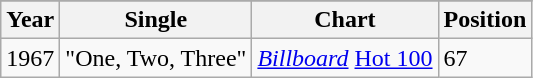<table class="wikitable" border="1">
<tr Singles>
</tr>
<tr>
<th>Year</th>
<th>Single</th>
<th>Chart</th>
<th>Position</th>
</tr>
<tr>
<td>1967</td>
<td>"One, Two, Three"</td>
<td><em><a href='#'>Billboard</a></em> <a href='#'>Hot 100</a></td>
<td>67</td>
</tr>
</table>
